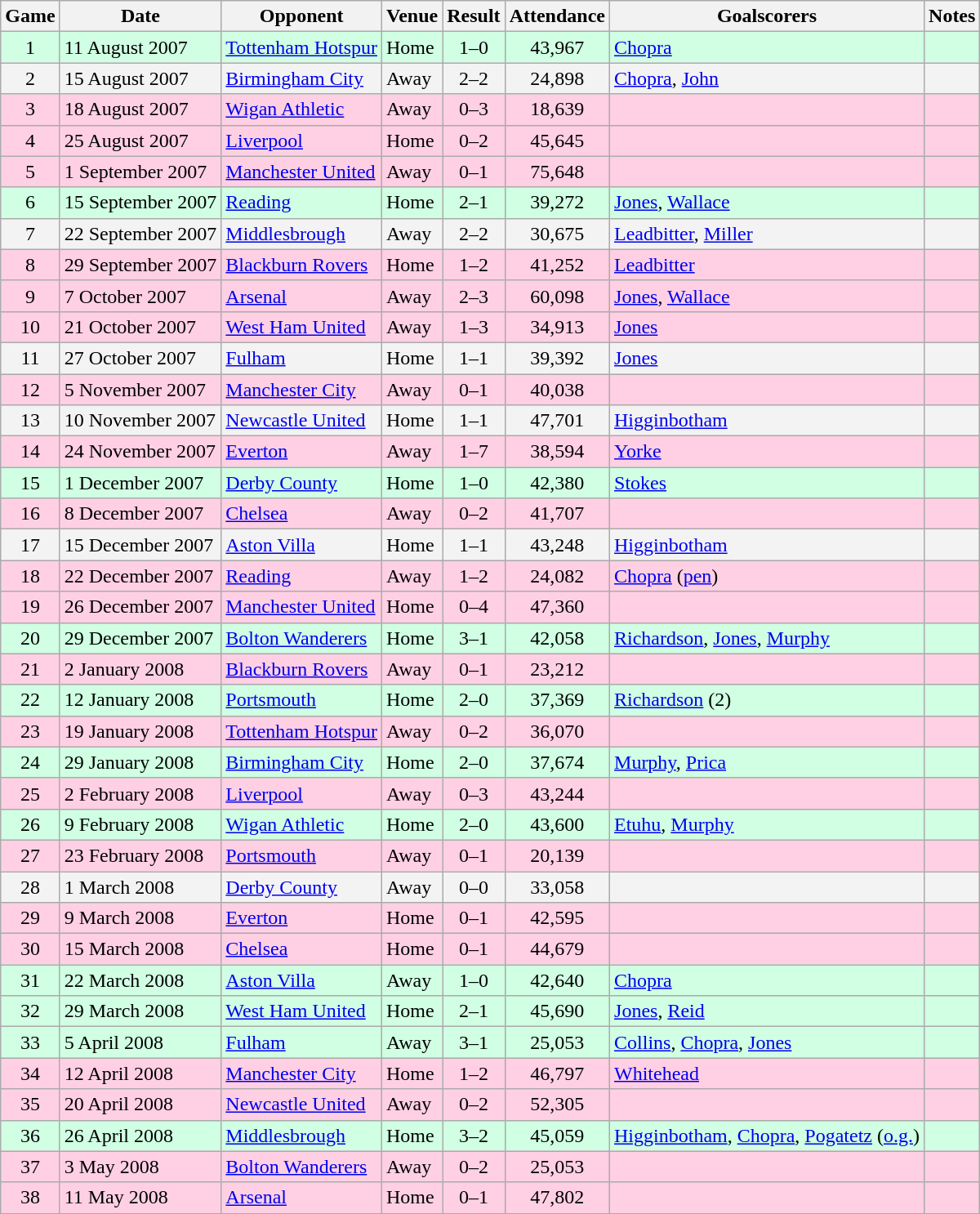<table class="wikitable">
<tr>
<th>Game</th>
<th>Date</th>
<th>Opponent</th>
<th>Venue</th>
<th>Result</th>
<th>Attendance</th>
<th>Goalscorers</th>
<th>Notes</th>
</tr>
<tr bgcolor="#d0ffe3">
<td align="center">1</td>
<td>11 August 2007</td>
<td><a href='#'>Tottenham Hotspur</a></td>
<td>Home</td>
<td align="center">1–0</td>
<td align="center">43,967</td>
<td><a href='#'>Chopra</a></td>
<td></td>
</tr>
<tr bgcolor="#f3f3f3">
<td align="center">2</td>
<td>15 August 2007</td>
<td><a href='#'>Birmingham City</a></td>
<td>Away</td>
<td align="center">2–2</td>
<td align="center">24,898</td>
<td><a href='#'>Chopra</a>, <a href='#'>John</a></td>
<td></td>
</tr>
<tr bgcolor="#ffd0e3">
<td align="center">3</td>
<td>18 August 2007</td>
<td><a href='#'>Wigan Athletic</a></td>
<td>Away</td>
<td align="center">0–3</td>
<td align="center">18,639</td>
<td></td>
<td></td>
</tr>
<tr bgcolor="#ffd0e3">
<td align="center">4</td>
<td>25 August 2007</td>
<td><a href='#'>Liverpool</a></td>
<td>Home</td>
<td align="center">0–2</td>
<td align="center">45,645</td>
<td></td>
<td></td>
</tr>
<tr bgcolor="#ffd0e3">
<td align="center">5</td>
<td>1 September 2007</td>
<td><a href='#'>Manchester United</a></td>
<td>Away</td>
<td align="center">0–1</td>
<td align="center">75,648</td>
<td></td>
<td></td>
</tr>
<tr bgcolor="#d0ffe3">
<td align="center">6</td>
<td>15 September 2007</td>
<td><a href='#'>Reading</a></td>
<td>Home</td>
<td align="center">2–1</td>
<td align="center">39,272</td>
<td><a href='#'>Jones</a>, <a href='#'>Wallace</a></td>
<td></td>
</tr>
<tr bgcolor="#f3f3f3">
<td align="center">7</td>
<td>22 September 2007</td>
<td><a href='#'>Middlesbrough</a></td>
<td>Away</td>
<td align="center">2–2</td>
<td align="center">30,675</td>
<td><a href='#'>Leadbitter</a>, <a href='#'>Miller</a></td>
<td></td>
</tr>
<tr bgcolor="#ffd0e3">
<td align="center">8</td>
<td>29 September 2007</td>
<td><a href='#'>Blackburn Rovers</a></td>
<td>Home</td>
<td align="center">1–2</td>
<td align="center">41,252</td>
<td><a href='#'>Leadbitter</a></td>
<td></td>
</tr>
<tr bgcolor="#ffd0e3">
<td align="center">9</td>
<td>7 October 2007</td>
<td><a href='#'>Arsenal</a></td>
<td>Away</td>
<td align="center">2–3</td>
<td align="center">60,098</td>
<td><a href='#'>Jones</a>, <a href='#'>Wallace</a></td>
<td></td>
</tr>
<tr bgcolor="#ffd0e3">
<td align="center">10</td>
<td>21 October 2007</td>
<td><a href='#'>West Ham United</a></td>
<td>Away</td>
<td align="center">1–3</td>
<td align="center">34,913</td>
<td><a href='#'>Jones</a></td>
<td></td>
</tr>
<tr bgcolor="#f3f3f3">
<td align="center">11</td>
<td>27 October 2007</td>
<td><a href='#'>Fulham</a></td>
<td>Home</td>
<td align="center">1–1</td>
<td align="center">39,392</td>
<td><a href='#'>Jones</a></td>
<td></td>
</tr>
<tr bgcolor="#ffd0e3">
<td align="center">12</td>
<td>5 November 2007</td>
<td><a href='#'>Manchester City</a></td>
<td>Away</td>
<td align="center">0–1</td>
<td align="center">40,038</td>
<td></td>
<td></td>
</tr>
<tr bgcolor="#f3f3f3">
<td align="center">13</td>
<td>10 November 2007</td>
<td><a href='#'>Newcastle United</a></td>
<td>Home</td>
<td align="center">1–1</td>
<td align="center">47,701</td>
<td><a href='#'>Higginbotham</a></td>
<td></td>
</tr>
<tr bgcolor="#ffd0e3">
<td align="center">14</td>
<td>24 November 2007</td>
<td><a href='#'>Everton</a></td>
<td>Away</td>
<td align="center">1–7</td>
<td align="center">38,594</td>
<td><a href='#'>Yorke</a></td>
<td></td>
</tr>
<tr bgcolor="#d0ffe3">
<td align="center">15</td>
<td>1 December 2007</td>
<td><a href='#'>Derby County</a></td>
<td>Home</td>
<td align="center">1–0</td>
<td align="center">42,380</td>
<td><a href='#'>Stokes</a></td>
<td></td>
</tr>
<tr bgcolor="#ffd0e3">
<td align="center">16</td>
<td>8 December 2007</td>
<td><a href='#'>Chelsea</a></td>
<td>Away</td>
<td align="center">0–2</td>
<td align="center">41,707</td>
<td></td>
<td></td>
</tr>
<tr bgcolor="#f3f3f3">
<td align="center">17</td>
<td>15 December 2007</td>
<td><a href='#'>Aston Villa</a></td>
<td>Home</td>
<td align="center">1–1</td>
<td align="center">43,248</td>
<td><a href='#'>Higginbotham</a></td>
<td></td>
</tr>
<tr bgcolor="#ffd0e3">
<td align="center">18</td>
<td>22 December 2007</td>
<td><a href='#'>Reading</a></td>
<td>Away</td>
<td align="center">1–2</td>
<td align="center">24,082</td>
<td><a href='#'>Chopra</a> (<a href='#'>pen</a>)</td>
<td></td>
</tr>
<tr bgcolor="#ffd0e3">
<td align="center">19</td>
<td>26 December 2007</td>
<td><a href='#'>Manchester United</a></td>
<td>Home</td>
<td align="center">0–4</td>
<td align="center">47,360</td>
<td></td>
<td></td>
</tr>
<tr bgcolor="#d0ffe3">
<td align="center">20</td>
<td>29 December 2007</td>
<td><a href='#'>Bolton Wanderers</a></td>
<td>Home</td>
<td align="center">3–1</td>
<td align="center">42,058</td>
<td><a href='#'>Richardson</a>, <a href='#'>Jones</a>, <a href='#'>Murphy</a></td>
<td></td>
</tr>
<tr bgcolor="#ffd0e3">
<td align="center">21</td>
<td>2 January 2008</td>
<td><a href='#'>Blackburn Rovers</a></td>
<td>Away</td>
<td align="center">0–1</td>
<td align="center">23,212</td>
<td></td>
<td></td>
</tr>
<tr bgcolor="#d0ffe3">
<td align="center">22</td>
<td>12 January 2008</td>
<td><a href='#'>Portsmouth</a></td>
<td>Home</td>
<td align="center">2–0</td>
<td align="center">37,369</td>
<td><a href='#'>Richardson</a> (2)</td>
<td></td>
</tr>
<tr bgcolor="#ffd0e3">
<td align="center">23</td>
<td>19 January 2008</td>
<td><a href='#'>Tottenham Hotspur</a></td>
<td>Away</td>
<td align="center">0–2</td>
<td align="center">36,070</td>
<td></td>
<td></td>
</tr>
<tr bgcolor="#d0ffe3">
<td align="center">24</td>
<td>29 January 2008</td>
<td><a href='#'>Birmingham City</a></td>
<td>Home</td>
<td align="center">2–0</td>
<td align="center">37,674</td>
<td><a href='#'>Murphy</a>, <a href='#'>Prica</a></td>
<td></td>
</tr>
<tr bgcolor="#ffd0e3">
<td align="center">25</td>
<td>2 February 2008</td>
<td><a href='#'>Liverpool</a></td>
<td>Away</td>
<td align="center">0–3</td>
<td align="center">43,244</td>
<td></td>
<td></td>
</tr>
<tr bgcolor="#d0ffe3">
<td align="center">26</td>
<td>9 February 2008</td>
<td><a href='#'>Wigan Athletic</a></td>
<td>Home</td>
<td align="center">2–0</td>
<td align="center">43,600</td>
<td><a href='#'>Etuhu</a>, <a href='#'>Murphy</a></td>
<td></td>
</tr>
<tr bgcolor="#ffd0e3">
<td align="center">27</td>
<td>23 February 2008</td>
<td><a href='#'>Portsmouth</a></td>
<td>Away</td>
<td align="center">0–1</td>
<td align="center">20,139</td>
<td></td>
<td></td>
</tr>
<tr bgcolor="#f3f3f3">
<td align="center">28</td>
<td>1 March 2008</td>
<td><a href='#'>Derby County</a></td>
<td>Away</td>
<td align="center">0–0</td>
<td align="center">33,058</td>
<td></td>
<td></td>
</tr>
<tr bgcolor="#ffd0e3">
<td align="center">29</td>
<td>9 March 2008</td>
<td><a href='#'>Everton</a></td>
<td>Home</td>
<td align="center">0–1</td>
<td align="center">42,595</td>
<td></td>
<td></td>
</tr>
<tr bgcolor="#ffd0e3">
<td align="center">30</td>
<td>15 March 2008</td>
<td><a href='#'>Chelsea</a></td>
<td>Home</td>
<td align="center">0–1</td>
<td align="center">44,679</td>
<td></td>
<td></td>
</tr>
<tr bgcolor="#d0ffe3">
<td align="center">31</td>
<td>22 March 2008</td>
<td><a href='#'>Aston Villa</a></td>
<td>Away</td>
<td align="center">1–0</td>
<td align="center">42,640</td>
<td><a href='#'>Chopra</a></td>
<td></td>
</tr>
<tr bgcolor="#d0ffe3">
<td align="center">32</td>
<td>29 March 2008</td>
<td><a href='#'>West Ham United</a></td>
<td>Home</td>
<td align="center">2–1</td>
<td align="center">45,690</td>
<td><a href='#'>Jones</a>, <a href='#'>Reid</a></td>
<td></td>
</tr>
<tr bgcolor="#d0ffe3">
<td align="center">33</td>
<td>5 April 2008</td>
<td><a href='#'>Fulham</a></td>
<td>Away</td>
<td align="center">3–1</td>
<td align="center">25,053</td>
<td><a href='#'>Collins</a>, <a href='#'>Chopra</a>, <a href='#'>Jones</a></td>
<td></td>
</tr>
<tr bgcolor="#ffd0e3">
<td align="center">34</td>
<td>12 April 2008</td>
<td><a href='#'>Manchester City</a></td>
<td>Home</td>
<td align="center">1–2</td>
<td align="center">46,797</td>
<td><a href='#'>Whitehead</a></td>
<td></td>
</tr>
<tr bgcolor="#ffd0e3">
<td align="center">35</td>
<td>20 April 2008</td>
<td><a href='#'>Newcastle United</a></td>
<td>Away</td>
<td align="center">0–2</td>
<td align="center">52,305</td>
<td></td>
<td></td>
</tr>
<tr bgcolor="#d0ffe3">
<td align="center">36</td>
<td>26 April 2008</td>
<td><a href='#'>Middlesbrough</a></td>
<td>Home</td>
<td align="center">3–2</td>
<td align="center">45,059</td>
<td><a href='#'>Higginbotham</a>, <a href='#'>Chopra</a>, <a href='#'>Pogatetz</a> (<a href='#'>o.g.</a>)</td>
<td></td>
</tr>
<tr bgcolor="#ffd0e3">
<td align="center">37</td>
<td>3 May 2008</td>
<td><a href='#'>Bolton Wanderers</a></td>
<td>Away</td>
<td align="center">0–2</td>
<td align="center">25,053</td>
<td></td>
<td></td>
</tr>
<tr bgcolor="#ffd0e3">
<td align="center">38</td>
<td>11 May 2008</td>
<td><a href='#'>Arsenal</a></td>
<td>Home</td>
<td align="center">0–1</td>
<td align="center">47,802</td>
<td></td>
<td></td>
</tr>
</table>
